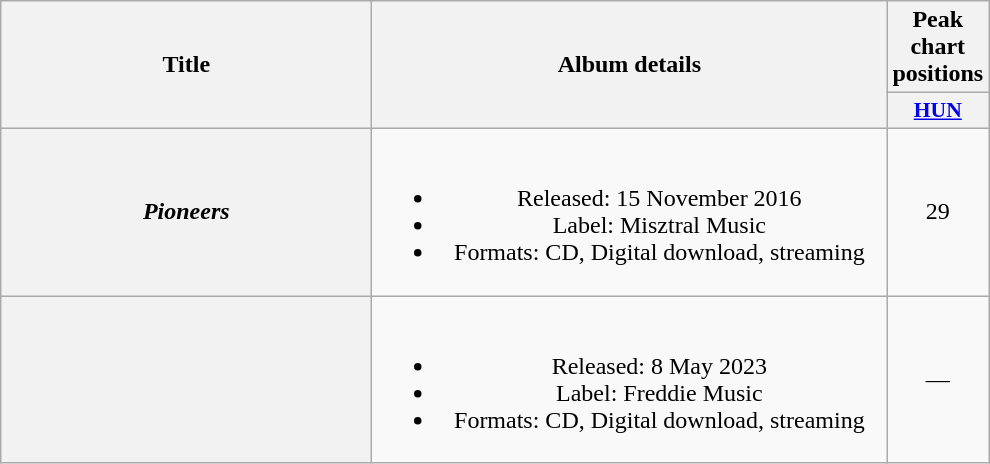<table class="wikitable plainrowheaders" style="text-align:center;">
<tr>
<th scope="col" rowspan="2" style="width:15em;">Title</th>
<th scope="col" rowspan="2" style="width:21em;">Album details</th>
<th scope="col" colspan="2">Peak chart positions</th>
</tr>
<tr>
<th scope="col" style="width:3em;font-size:90%;"><a href='#'>HUN</a><br></th>
</tr>
<tr>
<th scope="row"><em>Pioneers</em></th>
<td><br><ul><li>Released: 15 November 2016</li><li>Label: Misztral Music</li><li>Formats: CD, Digital download, streaming</li></ul></td>
<td>29</td>
</tr>
<tr>
<th scope="row"><em></em></th>
<td><br><ul><li>Released: 8 May 2023</li><li>Label: Freddie Music</li><li>Formats: CD, Digital download, streaming</li></ul></td>
<td>—</td>
</tr>
</table>
